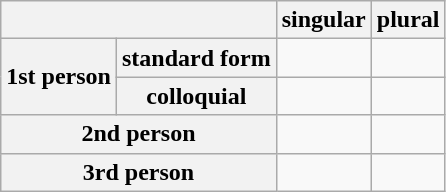<table class="wikitable">
<tr>
<th colspan="2"></th>
<th>singular</th>
<th>plural</th>
</tr>
<tr>
<th rowspan="2">1st person</th>
<th>standard form</th>
<td></td>
<td></td>
</tr>
<tr>
<th>colloquial</th>
<td></td>
<td></td>
</tr>
<tr>
<th colspan="2">2nd person</th>
<td></td>
<td></td>
</tr>
<tr>
<th colspan="2">3rd person</th>
<td></td>
<td></td>
</tr>
</table>
